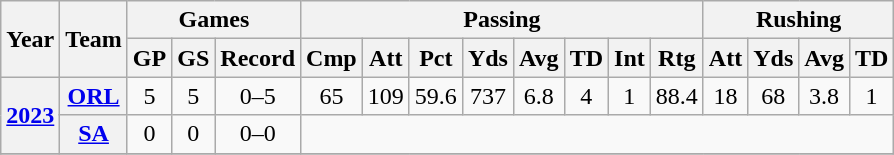<table class="wikitable" style="text-align:center;">
<tr>
<th rowspan="2">Year</th>
<th rowspan="2">Team</th>
<th colspan="3">Games</th>
<th colspan="8">Passing</th>
<th colspan="4">Rushing</th>
</tr>
<tr>
<th>GP</th>
<th>GS</th>
<th>Record</th>
<th>Cmp</th>
<th>Att</th>
<th>Pct</th>
<th>Yds</th>
<th>Avg</th>
<th>TD</th>
<th>Int</th>
<th>Rtg</th>
<th>Att</th>
<th>Yds</th>
<th>Avg</th>
<th>TD</th>
</tr>
<tr>
<th rowspan="2"><a href='#'>2023</a></th>
<th><a href='#'>ORL</a></th>
<td>5</td>
<td>5</td>
<td>0–5</td>
<td>65</td>
<td>109</td>
<td>59.6</td>
<td>737</td>
<td>6.8</td>
<td>4</td>
<td>1</td>
<td>88.4</td>
<td>18</td>
<td>68</td>
<td>3.8</td>
<td>1</td>
</tr>
<tr>
<th><a href='#'>SA</a></th>
<td>0</td>
<td>0</td>
<td>0–0</td>
<td colspan="12"></td>
</tr>
<tr>
</tr>
</table>
